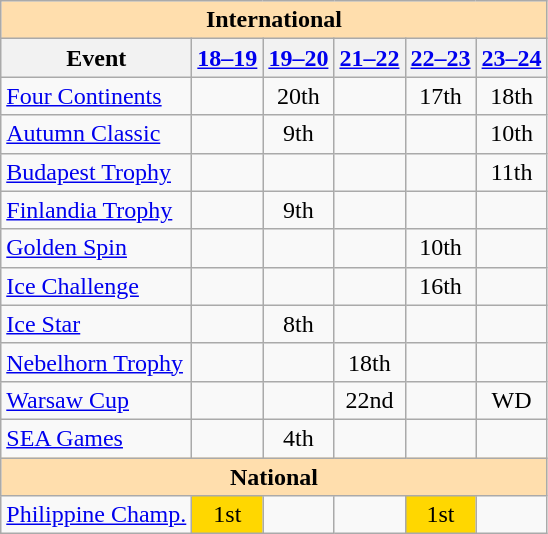<table class="wikitable" style="text-align:center">
<tr>
<th style="background-color: #ffdead; " colspan=6 align=center>International</th>
</tr>
<tr>
<th>Event</th>
<th><a href='#'>18–19</a></th>
<th><a href='#'>19–20</a></th>
<th><a href='#'>21–22</a></th>
<th><a href='#'>22–23</a></th>
<th><a href='#'>23–24</a></th>
</tr>
<tr>
<td align=left><a href='#'>Four Continents</a></td>
<td></td>
<td>20th</td>
<td></td>
<td>17th</td>
<td>18th</td>
</tr>
<tr>
<td align=left> <a href='#'>Autumn Classic</a></td>
<td></td>
<td>9th</td>
<td></td>
<td></td>
<td>10th</td>
</tr>
<tr>
<td align=left> <a href='#'>Budapest Trophy</a></td>
<td></td>
<td></td>
<td></td>
<td></td>
<td>11th</td>
</tr>
<tr>
<td align=left> <a href='#'>Finlandia Trophy</a></td>
<td></td>
<td>9th</td>
<td></td>
<td></td>
<td></td>
</tr>
<tr>
<td align=left> <a href='#'>Golden Spin</a></td>
<td></td>
<td></td>
<td></td>
<td>10th</td>
<td></td>
</tr>
<tr>
<td align=left> <a href='#'>Ice Challenge</a></td>
<td></td>
<td></td>
<td></td>
<td>16th</td>
<td></td>
</tr>
<tr>
<td align=left> <a href='#'>Ice Star</a></td>
<td></td>
<td>8th</td>
<td></td>
<td></td>
<td></td>
</tr>
<tr>
<td align=left> <a href='#'>Nebelhorn Trophy</a></td>
<td></td>
<td></td>
<td>18th</td>
<td></td>
<td></td>
</tr>
<tr>
<td align=left> <a href='#'>Warsaw Cup</a></td>
<td></td>
<td></td>
<td>22nd</td>
<td></td>
<td>WD</td>
</tr>
<tr>
<td align=left><a href='#'>SEA Games</a></td>
<td></td>
<td>4th</td>
<td></td>
<td></td>
<td></td>
</tr>
<tr>
<th style="background-color: #ffdead; " colspan=6 align=center>National</th>
</tr>
<tr>
<td align=left><a href='#'>Philippine Champ.</a></td>
<td bgcolor=gold>1st</td>
<td></td>
<td></td>
<td bgcolor=gold>1st</td>
<td></td>
</tr>
</table>
